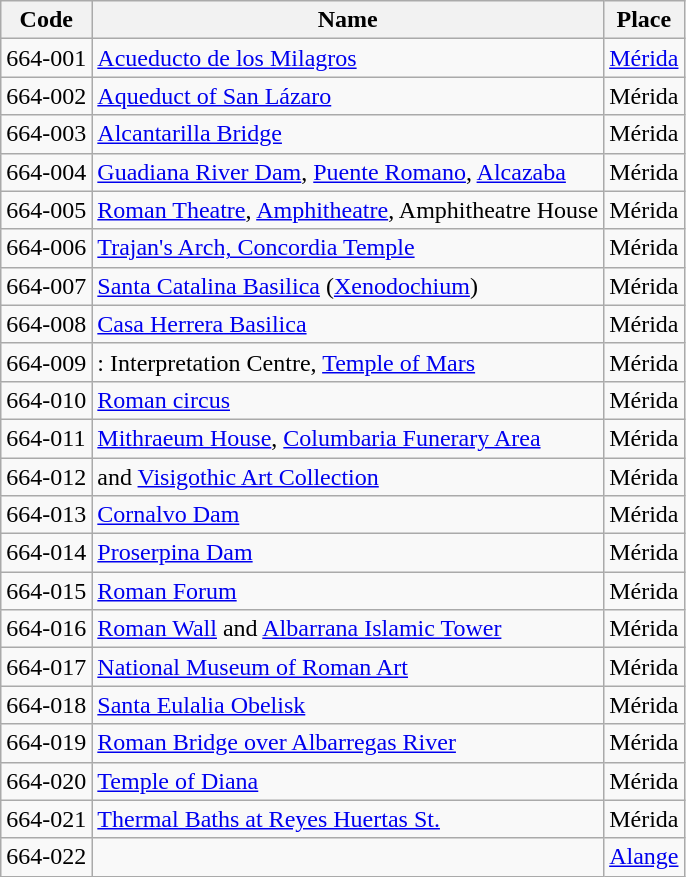<table class="wikitable">
<tr>
<th>Code</th>
<th>Name</th>
<th>Place</th>
</tr>
<tr>
<td>664-001</td>
<td><a href='#'>Acueducto de los Milagros</a></td>
<td><a href='#'>Mérida</a></td>
</tr>
<tr>
<td>664-002</td>
<td><a href='#'>Aqueduct of San Lázaro</a></td>
<td>Mérida</td>
</tr>
<tr>
<td>664-003</td>
<td><a href='#'>Alcantarilla Bridge</a></td>
<td>Mérida</td>
</tr>
<tr>
<td>664-004</td>
<td><a href='#'>Guadiana River Dam</a>, <a href='#'>Puente Romano</a>, <a href='#'>Alcazaba</a></td>
<td>Mérida</td>
</tr>
<tr>
<td>664-005</td>
<td><a href='#'>Roman Theatre</a>, <a href='#'>Amphitheatre</a>, Amphitheatre House</td>
<td>Mérida</td>
</tr>
<tr>
<td>664-006</td>
<td><a href='#'>Trajan's Arch, Concordia Temple</a></td>
<td>Mérida</td>
</tr>
<tr>
<td>664-007</td>
<td><a href='#'>Santa Catalina Basilica</a> (<a href='#'>Xenodochium</a>)</td>
<td>Mérida</td>
</tr>
<tr>
<td>664-008</td>
<td><a href='#'>Casa Herrera Basilica</a></td>
<td>Mérida</td>
</tr>
<tr>
<td>664-009</td>
<td>: Interpretation Centre, <a href='#'>Temple of Mars</a></td>
<td>Mérida</td>
</tr>
<tr>
<td>664-010</td>
<td><a href='#'>Roman circus</a></td>
<td>Mérida</td>
</tr>
<tr>
<td>664-011</td>
<td><a href='#'>Mithraeum House</a>, <a href='#'>Columbaria Funerary Area</a></td>
<td>Mérida</td>
</tr>
<tr>
<td>664-012</td>
<td> and <a href='#'>Visigothic Art Collection</a></td>
<td>Mérida</td>
</tr>
<tr>
<td>664-013</td>
<td><a href='#'>Cornalvo Dam</a></td>
<td>Mérida</td>
</tr>
<tr>
<td>664-014</td>
<td><a href='#'>Proserpina Dam</a></td>
<td>Mérida</td>
</tr>
<tr>
<td>664-015</td>
<td><a href='#'>Roman Forum</a></td>
<td>Mérida</td>
</tr>
<tr>
<td>664-016</td>
<td><a href='#'>Roman Wall</a> and <a href='#'>Albarrana Islamic Tower</a></td>
<td>Mérida</td>
</tr>
<tr>
<td>664-017</td>
<td><a href='#'>National Museum of Roman Art</a></td>
<td>Mérida</td>
</tr>
<tr>
<td>664-018</td>
<td><a href='#'>Santa Eulalia Obelisk</a></td>
<td>Mérida</td>
</tr>
<tr>
<td>664-019</td>
<td><a href='#'>Roman Bridge over Albarregas River</a></td>
<td>Mérida</td>
</tr>
<tr>
<td>664-020</td>
<td><a href='#'>Temple of Diana</a></td>
<td>Mérida</td>
</tr>
<tr>
<td>664-021</td>
<td><a href='#'>Thermal Baths at Reyes Huertas St.</a></td>
<td>Mérida</td>
</tr>
<tr>
<td>664-022</td>
<td></td>
<td><a href='#'>Alange</a></td>
</tr>
</table>
